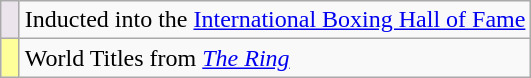<table class="wikitable">
<tr>
<td bgcolor=#ece4ec width=5px></td>
<td>Inducted into the <a href='#'> International Boxing Hall of Fame</a></td>
</tr>
<tr>
<td bgcolor=#FFFF99 width=5px></td>
<td>World Titles from <em><a href='#'>The Ring</a></em></td>
</tr>
</table>
